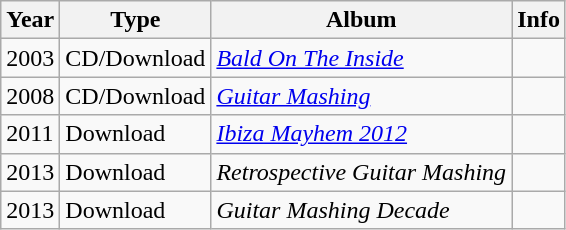<table class="wikitable">
<tr>
<th>Year</th>
<th>Type</th>
<th>Album</th>
<th>Info</th>
</tr>
<tr>
<td>2003</td>
<td>CD/Download</td>
<td><em><a href='#'>Bald On The Inside</a></em></td>
<td></td>
</tr>
<tr>
<td>2008</td>
<td>CD/Download</td>
<td><em><a href='#'>Guitar Mashing</a></em></td>
<td></td>
</tr>
<tr>
<td>2011</td>
<td>Download</td>
<td><em><a href='#'>Ibiza Mayhem 2012</a></em></td>
<td></td>
</tr>
<tr>
<td>2013</td>
<td>Download</td>
<td><em>Retrospective Guitar Mashing</em></td>
<td></td>
</tr>
<tr>
<td>2013</td>
<td>Download</td>
<td><em>Guitar Mashing Decade</em></td>
<td></td>
</tr>
</table>
